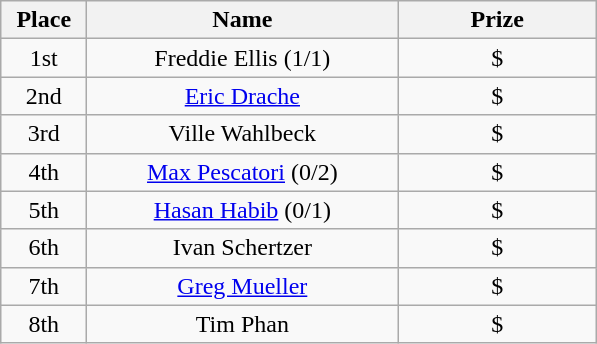<table class="wikitable">
<tr>
<th width="50">Place</th>
<th width="200">Name</th>
<th width="125">Prize</th>
</tr>
<tr>
<td align = "center">1st</td>
<td align = "center">Freddie Ellis (1/1)</td>
<td align = "center">$</td>
</tr>
<tr>
<td align = "center">2nd</td>
<td align = "center"><a href='#'>Eric Drache</a></td>
<td align = "center">$</td>
</tr>
<tr>
<td align = "center">3rd</td>
<td align = "center">Ville Wahlbeck</td>
<td align = "center">$</td>
</tr>
<tr>
<td align = "center">4th</td>
<td align = "center"><a href='#'>Max Pescatori</a> (0/2)</td>
<td align = "center">$</td>
</tr>
<tr>
<td align = "center">5th</td>
<td align = "center"><a href='#'>Hasan Habib</a> (0/1)</td>
<td align = "center">$</td>
</tr>
<tr>
<td align = "center">6th</td>
<td align = "center">Ivan Schertzer</td>
<td align = "center">$</td>
</tr>
<tr>
<td align = "center">7th</td>
<td align = "center"><a href='#'>Greg Mueller</a></td>
<td align = "center">$</td>
</tr>
<tr>
<td align = "center">8th</td>
<td align = "center">Tim Phan</td>
<td align = "center">$</td>
</tr>
</table>
